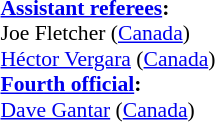<table width=50% style="font-size: 90%">
<tr>
<td><br><strong><a href='#'>Assistant referees</a>:</strong>
<br>Joe Fletcher (<a href='#'>Canada</a>)
<br><a href='#'>Héctor Vergara</a> (<a href='#'>Canada</a>)
<br><strong><a href='#'>Fourth official</a>:</strong>
<br><a href='#'>Dave Gantar</a> (<a href='#'>Canada</a>)</td>
</tr>
</table>
